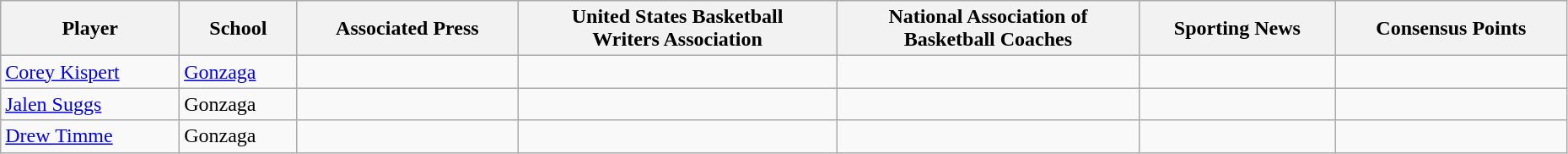<table class="wikitable sortable" style="width:98%;">
<tr>
<th>Player</th>
<th>School</th>
<th>Associated Press</th>
<th>United States Basketball<br>Writers Association</th>
<th>National Association of<br>Basketball Coaches</th>
<th>Sporting News</th>
<th>Consensus Points</th>
</tr>
<tr>
<td><a href='#'>Corey Kispert</a></td>
<td><a href='#'>Gonzaga</a></td>
<td data-sort-value="01"></td>
<td data-sort-value="01"></td>
<td data-sort-value="01"></td>
<td data-sort-value="01"></td>
<td data-sort-value="12"></td>
</tr>
<tr>
<td><a href='#'>Jalen Suggs</a></td>
<td>Gonzaga</td>
<td data-sort-value="02"></td>
<td data-sort-value="02"></td>
<td data-sort-value="02"></td>
<td data-sort-value="02"></td>
<td data-sort-value="08"></td>
</tr>
<tr>
<td><a href='#'>Drew Timme</a></td>
<td>Gonzaga</td>
<td data-sort-value="02"></td>
<td data-sort-value="02"></td>
<td data-sort-value="02"></td>
<td data-sort-value="02"></td>
<td data-sort-value="08"></td>
</tr>
</table>
